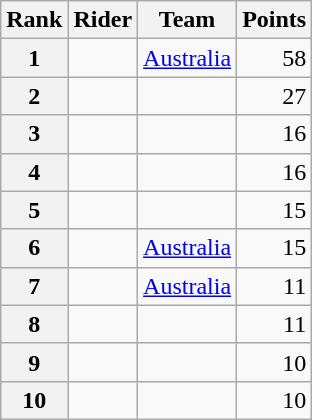<table class="wikitable" margin-bottom:0;">
<tr>
<th scope="col">Rank</th>
<th scope="col">Rider</th>
<th scope="col">Team</th>
<th scope="col">Points</th>
</tr>
<tr>
<th scope="row">1</th>
<td> </td>
<td><a href='#'>Australia</a></td>
<td align="right">58</td>
</tr>
<tr>
<th scope="row">2</th>
<td></td>
<td></td>
<td align="right">27</td>
</tr>
<tr>
<th scope="row">3</th>
<td> </td>
<td></td>
<td align="right">16</td>
</tr>
<tr>
<th scope="row">4</th>
<td></td>
<td></td>
<td align="right">16</td>
</tr>
<tr>
<th scope="row">5</th>
<td></td>
<td></td>
<td align="right">15</td>
</tr>
<tr>
<th scope="row">6</th>
<td></td>
<td><a href='#'>Australia</a></td>
<td align="right">15</td>
</tr>
<tr>
<th scope="row">7</th>
<td></td>
<td><a href='#'>Australia</a></td>
<td align="right">11</td>
</tr>
<tr>
<th scope="row">8</th>
<td></td>
<td></td>
<td align="right">11</td>
</tr>
<tr>
<th scope="row">9</th>
<td></td>
<td></td>
<td align="right">10</td>
</tr>
<tr>
<th scope="row">10</th>
<td></td>
<td></td>
<td align="right">10</td>
</tr>
</table>
